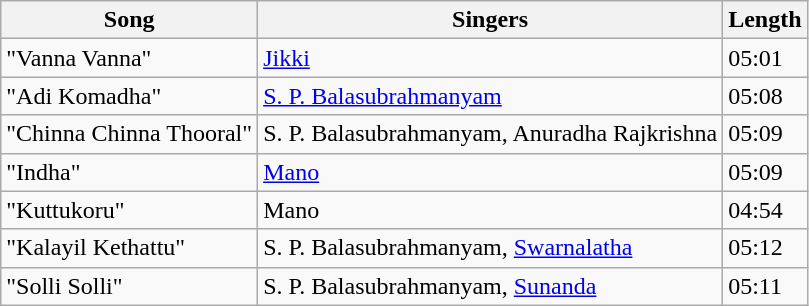<table class="wikitable">
<tr>
<th>Song</th>
<th>Singers</th>
<th>Length</th>
</tr>
<tr>
<td>"Vanna Vanna"</td>
<td><a href='#'>Jikki</a></td>
<td>05:01</td>
</tr>
<tr>
<td>"Adi Komadha"</td>
<td><a href='#'>S. P. Balasubrahmanyam</a></td>
<td>05:08</td>
</tr>
<tr>
<td>"Chinna Chinna Thooral"</td>
<td>S. P. Balasubrahmanyam, Anuradha Rajkrishna</td>
<td>05:09</td>
</tr>
<tr>
<td>"Indha"</td>
<td><a href='#'>Mano</a></td>
<td>05:09</td>
</tr>
<tr>
<td>"Kuttukoru"</td>
<td>Mano</td>
<td>04:54</td>
</tr>
<tr>
<td>"Kalayil Kethattu"</td>
<td>S. P. Balasubrahmanyam, <a href='#'>Swarnalatha</a></td>
<td>05:12</td>
</tr>
<tr>
<td>"Solli Solli"</td>
<td>S. P. Balasubrahmanyam, <a href='#'>Sunanda</a></td>
<td>05:11</td>
</tr>
</table>
